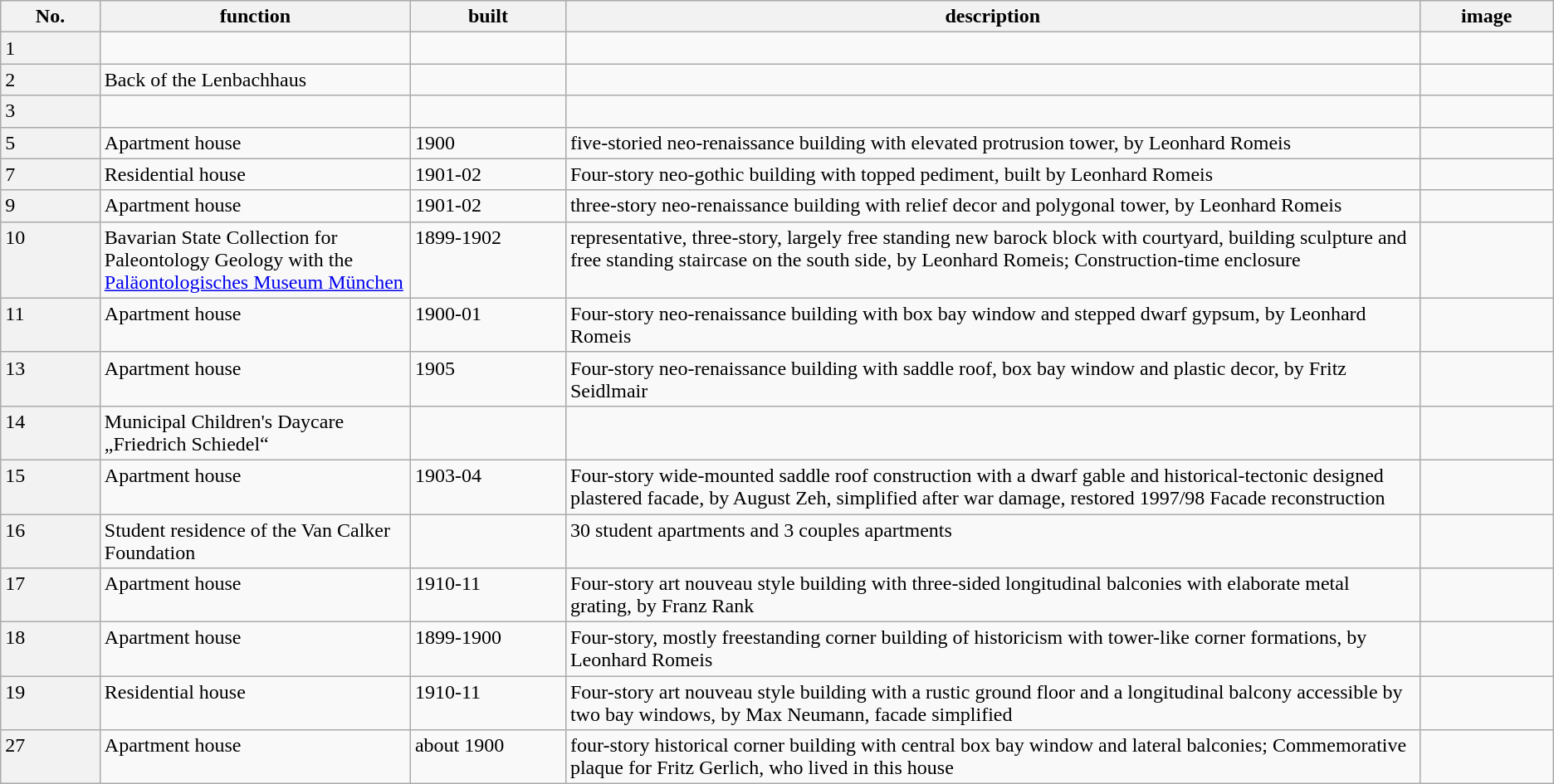<table class="wikitable">
<tr style="background-color:#F2F2F2">
<th>No.</th>
<th width="20%">function</th>
<th width="10%">built</th>
<th width="55%">description</th>
<th width="100px">image</th>
</tr>
<tr valign="top">
<td style="background-color:#F2F2F2">1</td>
<td></td>
<td></td>
<td></td>
<td></td>
</tr>
<tr valign="top">
<td style="background-color:#F2F2F2">2</td>
<td>Back of the Lenbachhaus</td>
<td></td>
<td></td>
<td></td>
</tr>
<tr valign="top">
<td style="background-color:#F2F2F2">3</td>
<td></td>
<td></td>
<td></td>
<td></td>
</tr>
<tr valign="top">
<td style="background-color:#F2F2F2">5</td>
<td>Apartment house</td>
<td>1900</td>
<td>five-storied neo-renaissance building with elevated protrusion tower, by Leonhard Romeis</td>
<td align="center" style="padding:3px"></td>
</tr>
<tr valign="top">
<td style="background-color:#F2F2F2">7</td>
<td>Residential house</td>
<td>1901-02</td>
<td>Four-story neo-gothic building with topped pediment, built by Leonhard Romeis</td>
<td align="center" style="padding:3px"></td>
</tr>
<tr valign="top">
<td style="background-color:#F2F2F2">9</td>
<td>Apartment house</td>
<td>1901-02</td>
<td>three-story neo-renaissance building with relief decor and polygonal tower, by Leonhard Romeis</td>
<td align="center" style="padding:3px"></td>
</tr>
<tr valign="top">
<td style="background-color:#F2F2F2">10</td>
<td>Bavarian State Collection for Paleontology Geology with the <a href='#'>Paläontologisches Museum München</a></td>
<td>1899-1902</td>
<td>representative, three-story, largely free standing new barock block with courtyard, building sculpture and free standing staircase on the south side, by Leonhard Romeis; Construction-time enclosure</td>
<td align="center" style="padding:3px"></td>
</tr>
<tr valign="top">
<td style="background-color:#F2F2F2">11</td>
<td>Apartment house</td>
<td>1900-01</td>
<td>Four-story neo-renaissance building with box bay window  and stepped dwarf gypsum, by Leonhard Romeis</td>
<td align="center" style="padding:3px"></td>
</tr>
<tr valign="top">
<td style="background-color:#F2F2F2">13</td>
<td>Apartment house</td>
<td>1905</td>
<td>Four-story neo-renaissance building with saddle roof, box bay window and plastic decor, by Fritz Seidlmair</td>
<td align="center" style="padding:3px"></td>
</tr>
<tr valign="top">
<td style="background-color:#F2F2F2">14</td>
<td>Municipal Children's Daycare<br>„Friedrich Schiedel“</td>
<td></td>
<td></td>
<td></td>
</tr>
<tr valign="top">
<td style="background-color:#F2F2F2">15</td>
<td>Apartment house</td>
<td>1903-04</td>
<td>Four-story wide-mounted saddle roof construction with a dwarf gable and historical-tectonic designed plastered facade, by August Zeh, simplified after war damage, restored 1997/98 Facade reconstruction</td>
<td align="center" style="padding:3px"></td>
</tr>
<tr valign="top">
<td style="background-color:#F2F2F2">16</td>
<td>Student residence of the Van Calker Foundation</td>
<td></td>
<td>30 student apartments and 3 couples apartments</td>
<td></td>
</tr>
<tr valign="top">
<td style="background-color:#F2F2F2">17</td>
<td>Apartment house</td>
<td>1910-11</td>
<td>Four-story art nouveau style building with three-sided longitudinal balconies with elaborate metal grating, by Franz Rank</td>
<td align="center" style="padding:3px"></td>
</tr>
<tr valign="top">
<td style="background-color:#F2F2F2">18</td>
<td>Apartment house</td>
<td>1899-1900</td>
<td>Four-story, mostly freestanding corner building of historicism with tower-like corner formations, by Leonhard Romeis</td>
<td align="center" style="padding:3px"></td>
</tr>
<tr valign="top">
<td style="background-color:#F2F2F2">19</td>
<td>Residential house</td>
<td>1910-11</td>
<td>Four-story art nouveau style building with a rustic ground floor and a longitudinal balcony accessible by two bay windows, by Max Neumann, facade simplified</td>
<td align="center" style="padding:3px"></td>
</tr>
<tr valign="top">
<td style="background-color:#F2F2F2">27</td>
<td>Apartment house</td>
<td>about 1900</td>
<td>four-story historical corner building with central box bay window and lateral balconies; Commemorative plaque for Fritz Gerlich, who lived in this house</td>
<td align="center" style="padding:3px"></td>
</tr>
</table>
